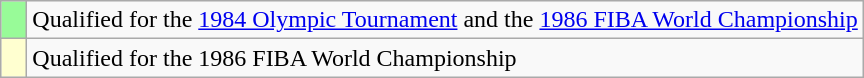<table class="wikitable">
<tr>
<td width=10px bgcolor="#98fb98"></td>
<td>Qualified for the <a href='#'>1984 Olympic Tournament</a> and the <a href='#'>1986 FIBA World Championship</a></td>
</tr>
<tr>
<td width=10px bgcolor="#ffffd0"></td>
<td>Qualified for the 1986 FIBA World Championship</td>
</tr>
</table>
